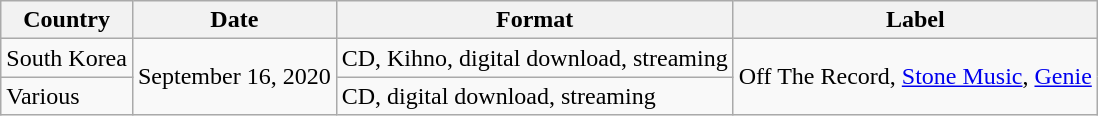<table class="wikitable">
<tr>
<th>Country</th>
<th>Date</th>
<th>Format</th>
<th>Label</th>
</tr>
<tr>
<td>South Korea</td>
<td rowspan="2">September 16, 2020</td>
<td>CD, Kihno, digital download, streaming</td>
<td rowspan="2">Off The Record, <a href='#'>Stone Music</a>, <a href='#'>Genie</a></td>
</tr>
<tr>
<td>Various</td>
<td>CD, digital download, streaming</td>
</tr>
</table>
